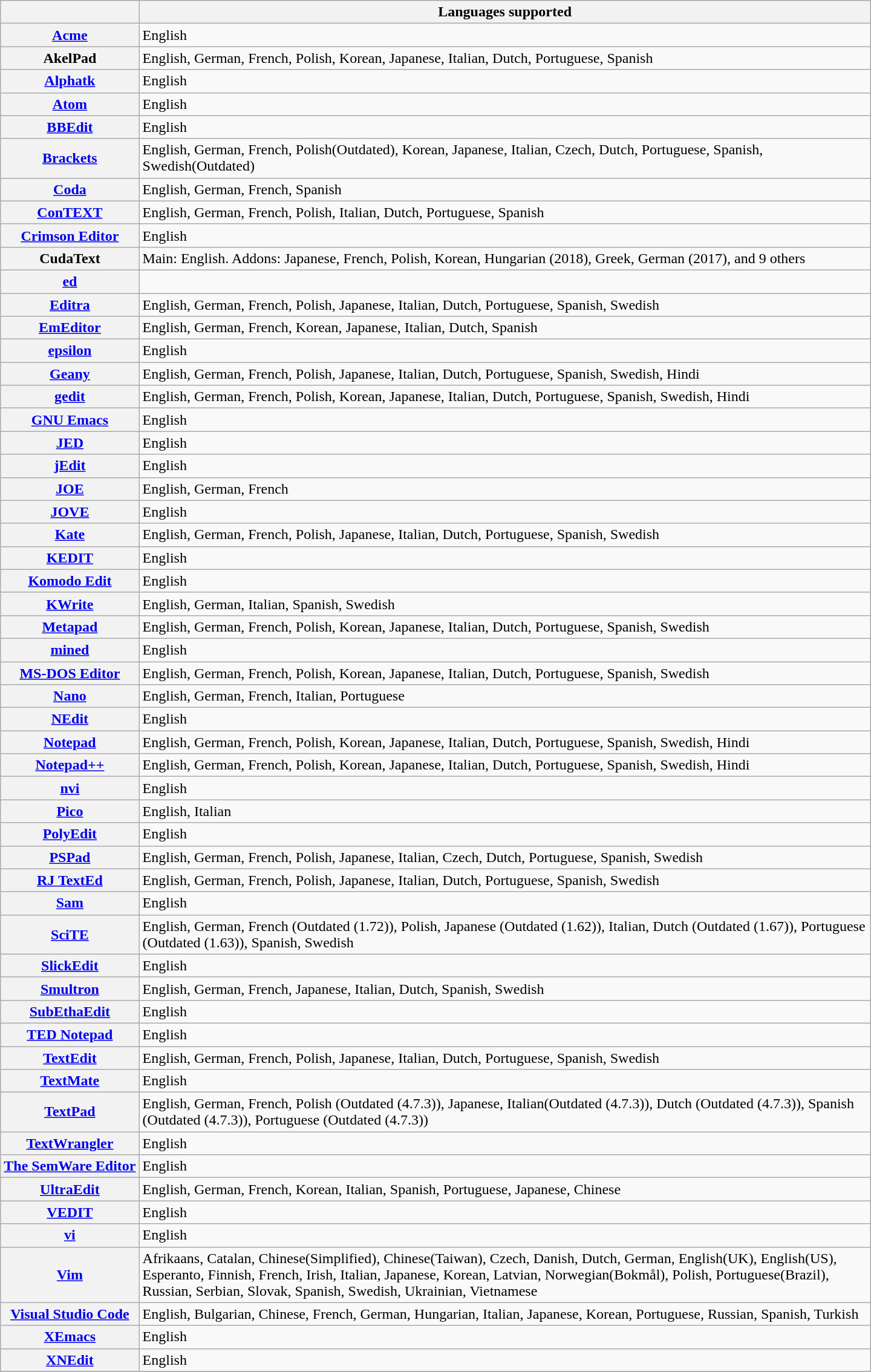<table class="wikitable sortable" style="max-width: 60em; table-layout: fixed">
<tr valign=bottom>
<th></th>
<th>Languages supported</th>
</tr>
<tr>
<th nowrap ><a href='#'>Acme</a></th>
<td>English</td>
</tr>
<tr>
<th nowrap >AkelPad</th>
<td>English, German, French, Polish, Korean, Japanese, Italian, Dutch, Portuguese, Spanish</td>
</tr>
<tr>
<th nowrap ><a href='#'>Alphatk</a></th>
<td>English</td>
</tr>
<tr>
<th nowrap ><a href='#'>Atom</a></th>
<td>English</td>
</tr>
<tr>
<th nowrap ><a href='#'>BBEdit</a></th>
<td>English</td>
</tr>
<tr>
<th nowrap ><a href='#'>Brackets</a></th>
<td>English, German, French, Polish(Outdated), Korean, Japanese, Italian, Czech, Dutch, Portuguese, Spanish, Swedish(Outdated)</td>
</tr>
<tr>
<th nowrap ><a href='#'>Coda</a></th>
<td>English, German, French, Spanish</td>
</tr>
<tr>
<th nowrap ><a href='#'>ConTEXT</a></th>
<td>English, German, French, Polish, Italian, Dutch, Portuguese, Spanish</td>
</tr>
<tr>
<th nowrap ><a href='#'>Crimson Editor</a></th>
<td>English</td>
</tr>
<tr>
<th nowrap >CudaText</th>
<td>Main: English. Addons: Japanese, French, Polish, Korean, Hungarian (2018), Greek, German (2017), and 9 others</td>
</tr>
<tr>
<th nowrap ><a href='#'>ed</a></th>
<td></td>
</tr>
<tr>
<th nowrap ><a href='#'>Editra</a></th>
<td>English, German, French, Polish, Japanese, Italian, Dutch, Portuguese, Spanish, Swedish</td>
</tr>
<tr>
<th nowrap ><a href='#'>EmEditor</a></th>
<td>English, German, French, Korean, Japanese, Italian, Dutch, Spanish</td>
</tr>
<tr>
<th nowrap ><a href='#'>epsilon</a></th>
<td>English</td>
</tr>
<tr>
<th nowrap ><a href='#'>Geany</a></th>
<td>English, German, French, Polish, Japanese, Italian, Dutch, Portuguese, Spanish, Swedish, Hindi</td>
</tr>
<tr>
<th nowrap ><a href='#'>gedit</a></th>
<td>English, German, French, Polish, Korean, Japanese, Italian, Dutch, Portuguese, Spanish, Swedish, Hindi</td>
</tr>
<tr>
<th nowrap ><a href='#'>GNU Emacs</a></th>
<td>English</td>
</tr>
<tr>
<th nowrap ><a href='#'>JED</a></th>
<td>English</td>
</tr>
<tr>
<th nowrap ><a href='#'>jEdit</a></th>
<td>English</td>
</tr>
<tr>
<th nowrap ><a href='#'>JOE</a></th>
<td>English, German, French</td>
</tr>
<tr>
<th nowrap ><a href='#'>JOVE</a></th>
<td>English</td>
</tr>
<tr>
<th nowrap ><a href='#'>Kate</a></th>
<td>English, German, French, Polish, Japanese, Italian, Dutch, Portuguese, Spanish, Swedish</td>
</tr>
<tr>
<th nowrap ><a href='#'>KEDIT</a></th>
<td>English</td>
</tr>
<tr>
<th nowrap ><a href='#'>Komodo Edit</a></th>
<td>English</td>
</tr>
<tr>
<th nowrap ><a href='#'>KWrite</a></th>
<td>English, German, Italian, Spanish, Swedish</td>
</tr>
<tr>
<th nowrap ><a href='#'>Metapad</a></th>
<td>English, German, French, Polish, Korean, Japanese, Italian, Dutch, Portuguese, Spanish, Swedish</td>
</tr>
<tr>
<th nowrap ><a href='#'>mined</a></th>
<td>English</td>
</tr>
<tr>
<th nowrap ><a href='#'>MS-DOS Editor</a></th>
<td>English, German, French, Polish, Korean, Japanese, Italian, Dutch, Portuguese, Spanish, Swedish</td>
</tr>
<tr>
<th nowrap ><a href='#'>Nano</a></th>
<td>English, German, French, Italian, Portuguese</td>
</tr>
<tr>
<th nowrap ><a href='#'>NEdit</a></th>
<td>English</td>
</tr>
<tr>
<th nowrap ><a href='#'>Notepad</a></th>
<td>English, German, French, Polish, Korean, Japanese, Italian, Dutch, Portuguese, Spanish, Swedish, Hindi</td>
</tr>
<tr>
<th nowrap ><a href='#'>Notepad++</a></th>
<td>English, German, French, Polish, Korean, Japanese, Italian, Dutch, Portuguese, Spanish, Swedish, Hindi</td>
</tr>
<tr>
<th nowrap ><a href='#'>nvi</a></th>
<td>English</td>
</tr>
<tr>
<th nowrap ><a href='#'>Pico</a></th>
<td>English, Italian</td>
</tr>
<tr>
<th nowrap ><a href='#'>PolyEdit</a></th>
<td>English</td>
</tr>
<tr>
<th nowrap ><a href='#'>PSPad</a></th>
<td>English, German, French, Polish, Japanese, Italian, Czech, Dutch, Portuguese, Spanish, Swedish</td>
</tr>
<tr>
<th nowrap ><a href='#'>RJ TextEd</a></th>
<td>English, German, French, Polish, Japanese, Italian, Dutch, Portuguese, Spanish, Swedish</td>
</tr>
<tr>
<th nowrap ><a href='#'>Sam</a></th>
<td>English</td>
</tr>
<tr>
<th nowrap ><a href='#'>SciTE</a></th>
<td>English, German, French (Outdated (1.72)), Polish, Japanese (Outdated (1.62)), Italian, Dutch (Outdated (1.67)), Portuguese (Outdated (1.63)), Spanish, Swedish</td>
</tr>
<tr>
<th nowrap ><a href='#'>SlickEdit</a></th>
<td>English</td>
</tr>
<tr>
<th nowrap ><a href='#'>Smultron</a></th>
<td>English, German, French, Japanese, Italian, Dutch, Spanish, Swedish</td>
</tr>
<tr>
<th nowrap ><a href='#'>SubEthaEdit</a></th>
<td>English</td>
</tr>
<tr>
<th nowrap ><a href='#'>TED Notepad</a></th>
<td>English</td>
</tr>
<tr>
<th nowrap ><a href='#'>TextEdit</a></th>
<td>English, German, French, Polish, Japanese, Italian, Dutch, Portuguese, Spanish, Swedish</td>
</tr>
<tr>
<th nowrap ><a href='#'>TextMate</a></th>
<td>English</td>
</tr>
<tr>
<th nowrap ><a href='#'>TextPad</a></th>
<td>English, German, French, Polish (Outdated (4.7.3)), Japanese, Italian(Outdated (4.7.3)), Dutch (Outdated (4.7.3)), Spanish (Outdated (4.7.3)), Portuguese (Outdated (4.7.3))</td>
</tr>
<tr>
<th nowrap ><a href='#'>TextWrangler</a></th>
<td>English</td>
</tr>
<tr>
<th nowrap ><a href='#'>The SemWare Editor</a></th>
<td>English</td>
</tr>
<tr>
<th nowrap ><a href='#'>UltraEdit</a></th>
<td>English, German, French, Korean, Italian, Spanish, Portuguese, Japanese, Chinese</td>
</tr>
<tr>
<th nowrap ><a href='#'>VEDIT</a></th>
<td>English</td>
</tr>
<tr>
<th nowrap ><a href='#'>vi</a></th>
<td>English</td>
</tr>
<tr>
<th nowrap ><a href='#'>Vim</a></th>
<td>Afrikaans, Catalan, Chinese(Simplified), Chinese(Taiwan), Czech, Danish, Dutch, German, English(UK), English(US), Esperanto, Finnish, French, Irish, Italian, Japanese, Korean, Latvian, Norwegian(Bokmål), Polish, Portuguese(Brazil), Russian, Serbian, Slovak, Spanish, Swedish, Ukrainian, Vietnamese</td>
</tr>
<tr>
<th nowrap ><a href='#'>Visual Studio Code</a></th>
<td>English, Bulgarian, Chinese, French, German, Hungarian, Italian, Japanese, Korean, Portuguese, Russian, Spanish, Turkish</td>
</tr>
<tr>
<th nowrap ><a href='#'>XEmacs</a></th>
<td>English</td>
</tr>
<tr>
<th nowrap ><a href='#'>XNEdit</a></th>
<td>English</td>
</tr>
<tr>
</tr>
</table>
